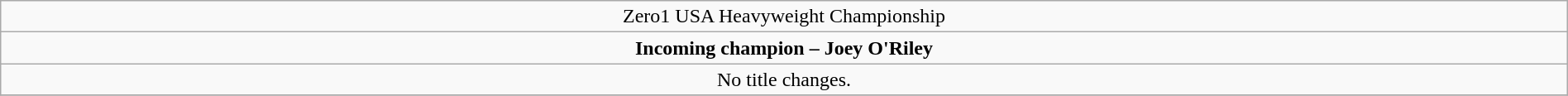<table class="wikitable" style="text-align:center; width:100%;">
<tr>
<td colspan="5" style="text-align: center;">Zero1 USA Heavyweight Championship</td>
</tr>
<tr>
<td colspan="5" style="text-align: center;"><strong>Incoming champion – Joey O'Riley</strong></td>
</tr>
<tr>
<td>No title changes.</td>
</tr>
<tr>
</tr>
</table>
